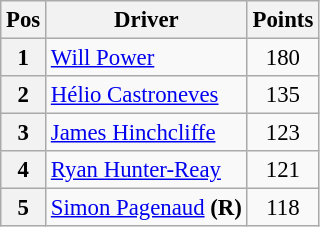<table class="wikitable" style="font-size: 95%;">
<tr>
<th>Pos</th>
<th>Driver</th>
<th>Points</th>
</tr>
<tr>
<th>1</th>
<td> <a href='#'>Will Power</a></td>
<td style="text-align:center;">180</td>
</tr>
<tr>
<th>2</th>
<td> <a href='#'>Hélio Castroneves</a></td>
<td style="text-align:center;">135</td>
</tr>
<tr>
<th>3</th>
<td> <a href='#'>James Hinchcliffe</a></td>
<td style="text-align:center;">123</td>
</tr>
<tr>
<th>4</th>
<td> <a href='#'>Ryan Hunter-Reay</a></td>
<td style="text-align:center;">121</td>
</tr>
<tr>
<th>5</th>
<td> <a href='#'>Simon Pagenaud</a> <strong>(R)</strong></td>
<td style="text-align:center;">118</td>
</tr>
</table>
